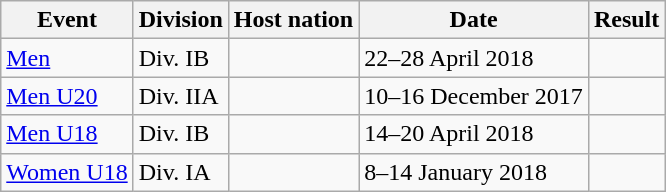<table class="wikitable">
<tr>
<th>Event</th>
<th>Division</th>
<th>Host nation</th>
<th>Date</th>
<th>Result</th>
</tr>
<tr>
<td><a href='#'>Men</a></td>
<td>Div. IB</td>
<td></td>
<td>22–28 April 2018</td>
<td></td>
</tr>
<tr>
<td><a href='#'>Men U20</a></td>
<td>Div. IIA</td>
<td></td>
<td>10–16 December 2017</td>
<td></td>
</tr>
<tr>
<td><a href='#'>Men U18</a></td>
<td>Div. IB</td>
<td></td>
<td>14–20 April 2018</td>
<td></td>
</tr>
<tr>
<td><a href='#'>Women U18</a></td>
<td>Div. IA</td>
<td></td>
<td>8–14 January 2018</td>
<td></td>
</tr>
</table>
